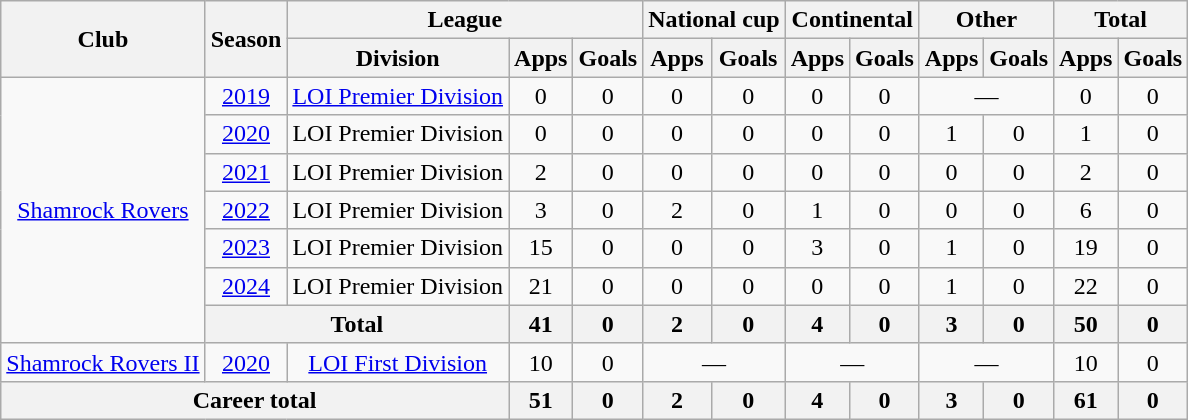<table class="wikitable" style="text-align:center">
<tr>
<th rowspan="2">Club</th>
<th rowspan="2">Season</th>
<th colspan="3">League</th>
<th colspan="2">National cup</th>
<th colspan="2">Continental</th>
<th colspan="2">Other</th>
<th colspan="2">Total</th>
</tr>
<tr>
<th>Division</th>
<th>Apps</th>
<th>Goals</th>
<th>Apps</th>
<th>Goals</th>
<th>Apps</th>
<th>Goals</th>
<th>Apps</th>
<th>Goals</th>
<th>Apps</th>
<th>Goals</th>
</tr>
<tr>
<td rowspan="7"><a href='#'>Shamrock Rovers</a></td>
<td><a href='#'>2019</a></td>
<td><a href='#'>LOI Premier Division</a></td>
<td>0</td>
<td>0</td>
<td>0</td>
<td>0</td>
<td>0</td>
<td>0</td>
<td colspan="2">—</td>
<td>0</td>
<td>0</td>
</tr>
<tr>
<td><a href='#'>2020</a></td>
<td>LOI Premier Division</td>
<td>0</td>
<td>0</td>
<td>0</td>
<td>0</td>
<td>0</td>
<td>0</td>
<td>1</td>
<td>0</td>
<td>1</td>
<td>0</td>
</tr>
<tr>
<td><a href='#'>2021</a></td>
<td>LOI Premier Division</td>
<td>2</td>
<td>0</td>
<td>0</td>
<td>0</td>
<td>0</td>
<td>0</td>
<td>0</td>
<td>0</td>
<td>2</td>
<td>0</td>
</tr>
<tr>
<td><a href='#'>2022</a></td>
<td>LOI Premier Division</td>
<td>3</td>
<td>0</td>
<td>2</td>
<td>0</td>
<td>1</td>
<td>0</td>
<td>0</td>
<td>0</td>
<td>6</td>
<td>0</td>
</tr>
<tr>
<td><a href='#'>2023</a></td>
<td>LOI Premier Division</td>
<td>15</td>
<td>0</td>
<td>0</td>
<td>0</td>
<td>3</td>
<td>0</td>
<td>1</td>
<td>0</td>
<td>19</td>
<td>0</td>
</tr>
<tr>
<td><a href='#'>2024</a></td>
<td>LOI Premier Division</td>
<td>21</td>
<td>0</td>
<td>0</td>
<td>0</td>
<td>0</td>
<td>0</td>
<td>1</td>
<td>0</td>
<td>22</td>
<td>0</td>
</tr>
<tr>
<th colspan="2">Total</th>
<th>41</th>
<th>0</th>
<th>2</th>
<th>0</th>
<th>4</th>
<th>0</th>
<th>3</th>
<th>0</th>
<th>50</th>
<th>0</th>
</tr>
<tr>
<td><a href='#'>Shamrock Rovers II</a></td>
<td><a href='#'>2020</a></td>
<td><a href='#'>LOI First Division</a></td>
<td>10</td>
<td>0</td>
<td colspan="2">—</td>
<td colspan="2">—</td>
<td colspan="2">—</td>
<td>10</td>
<td>0</td>
</tr>
<tr>
<th colspan="3">Career total</th>
<th>51</th>
<th>0</th>
<th>2</th>
<th>0</th>
<th>4</th>
<th>0</th>
<th>3</th>
<th>0</th>
<th>61</th>
<th>0</th>
</tr>
</table>
